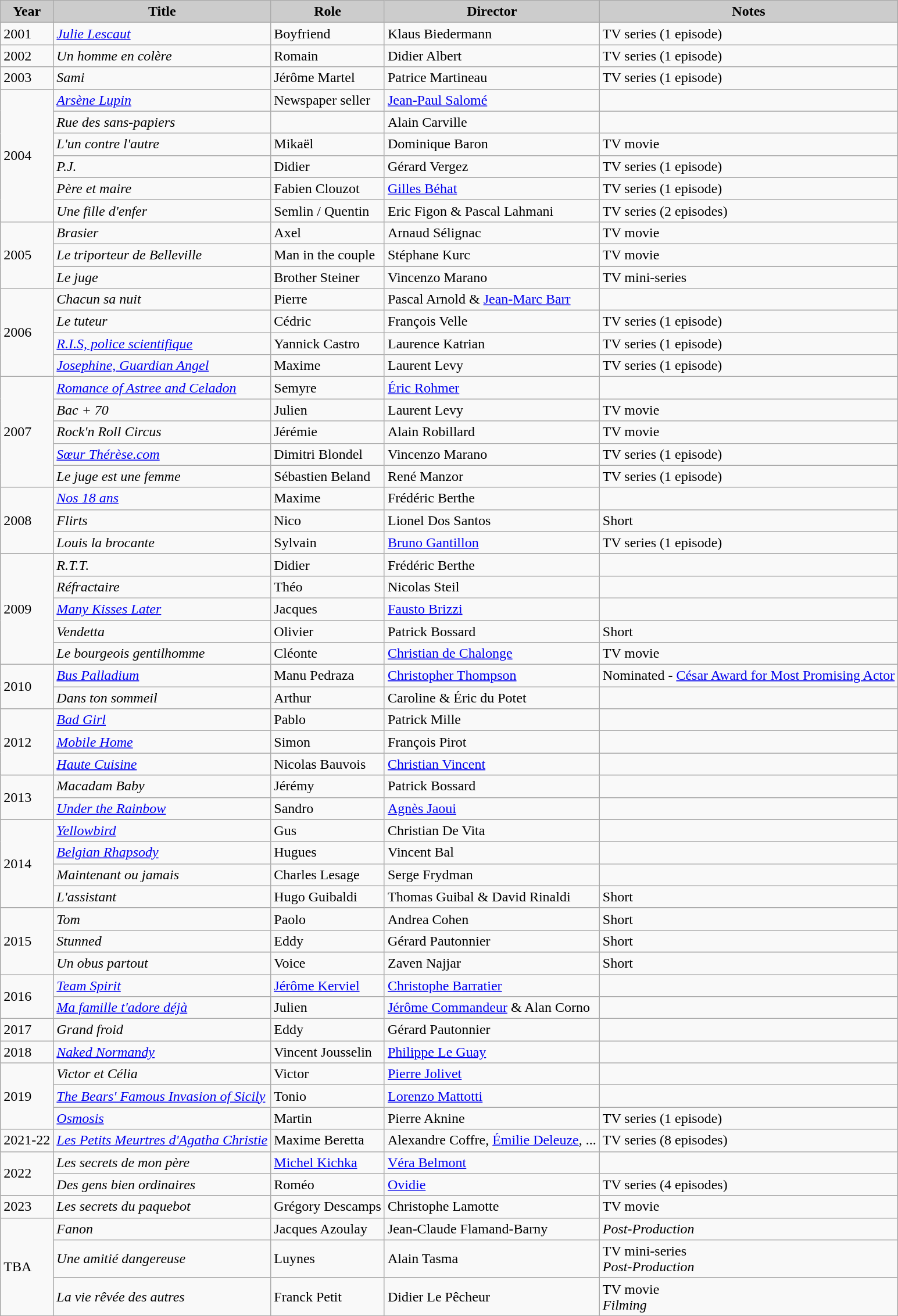<table class="wikitable">
<tr>
<th style="background: #CCCCCC;">Year</th>
<th style="background: #CCCCCC;">Title</th>
<th style="background: #CCCCCC;">Role</th>
<th style="background: #CCCCCC;">Director</th>
<th style="background: #CCCCCC;">Notes</th>
</tr>
<tr>
<td>2001</td>
<td><em><a href='#'>Julie Lescaut</a></em></td>
<td>Boyfriend</td>
<td>Klaus Biedermann</td>
<td>TV series (1 episode)</td>
</tr>
<tr>
<td>2002</td>
<td><em>Un homme en colère</em></td>
<td>Romain</td>
<td>Didier Albert</td>
<td>TV series (1 episode)</td>
</tr>
<tr>
<td>2003</td>
<td><em>Sami</em></td>
<td>Jérôme Martel</td>
<td>Patrice Martineau</td>
<td>TV series (1 episode)</td>
</tr>
<tr>
<td rowspan=6>2004</td>
<td><em><a href='#'>Arsène Lupin</a></em></td>
<td>Newspaper seller</td>
<td><a href='#'>Jean-Paul Salomé</a></td>
<td></td>
</tr>
<tr>
<td><em>Rue des sans-papiers</em></td>
<td></td>
<td>Alain Carville</td>
<td></td>
</tr>
<tr>
<td><em>L'un contre l'autre</em></td>
<td>Mikaël</td>
<td>Dominique Baron</td>
<td>TV movie</td>
</tr>
<tr>
<td><em>P.J.</em></td>
<td>Didier</td>
<td>Gérard Vergez</td>
<td>TV series (1 episode)</td>
</tr>
<tr>
<td><em>Père et maire</em></td>
<td>Fabien Clouzot</td>
<td><a href='#'>Gilles Béhat</a></td>
<td>TV series (1 episode)</td>
</tr>
<tr>
<td><em>Une fille d'enfer</em></td>
<td>Semlin / Quentin</td>
<td>Eric Figon & Pascal Lahmani</td>
<td>TV series (2 episodes)</td>
</tr>
<tr>
<td rowspan=3>2005</td>
<td><em>Brasier</em></td>
<td>Axel</td>
<td>Arnaud Sélignac</td>
<td>TV movie</td>
</tr>
<tr>
<td><em>Le triporteur de Belleville</em></td>
<td>Man in the couple</td>
<td>Stéphane Kurc</td>
<td>TV movie</td>
</tr>
<tr>
<td><em>Le juge</em></td>
<td>Brother Steiner</td>
<td>Vincenzo Marano</td>
<td>TV mini-series</td>
</tr>
<tr>
<td rowspan=4>2006</td>
<td><em>Chacun sa nuit</em></td>
<td>Pierre</td>
<td>Pascal Arnold & <a href='#'>Jean-Marc Barr</a></td>
<td></td>
</tr>
<tr>
<td><em>Le tuteur</em></td>
<td>Cédric</td>
<td>François Velle</td>
<td>TV series (1 episode)</td>
</tr>
<tr>
<td><em><a href='#'>R.I.S, police scientifique</a></em></td>
<td>Yannick Castro</td>
<td>Laurence Katrian</td>
<td>TV series (1 episode)</td>
</tr>
<tr>
<td><em><a href='#'>Josephine, Guardian Angel</a></em></td>
<td>Maxime</td>
<td>Laurent Levy</td>
<td>TV series (1 episode)</td>
</tr>
<tr>
<td rowspan=5>2007</td>
<td><em><a href='#'>Romance of Astree and Celadon</a></em></td>
<td>Semyre</td>
<td><a href='#'>Éric Rohmer</a></td>
<td></td>
</tr>
<tr>
<td><em>Bac + 70</em></td>
<td>Julien</td>
<td>Laurent Levy</td>
<td>TV movie</td>
</tr>
<tr>
<td><em>Rock'n Roll Circus</em></td>
<td>Jérémie</td>
<td>Alain Robillard</td>
<td>TV movie</td>
</tr>
<tr>
<td><em><a href='#'>Sœur Thérèse.com</a></em></td>
<td>Dimitri Blondel</td>
<td>Vincenzo Marano</td>
<td>TV series (1 episode)</td>
</tr>
<tr>
<td><em>Le juge est une femme</em></td>
<td>Sébastien Beland</td>
<td>René Manzor</td>
<td>TV series (1 episode)</td>
</tr>
<tr>
<td rowspan=3>2008</td>
<td><em><a href='#'>Nos 18 ans</a></em></td>
<td>Maxime</td>
<td>Frédéric Berthe</td>
<td></td>
</tr>
<tr>
<td><em>Flirts</em></td>
<td>Nico</td>
<td>Lionel Dos Santos</td>
<td>Short</td>
</tr>
<tr>
<td><em>Louis la brocante</em></td>
<td>Sylvain</td>
<td><a href='#'>Bruno Gantillon</a></td>
<td>TV series (1 episode)</td>
</tr>
<tr>
<td rowspan=5>2009</td>
<td><em>R.T.T.</em></td>
<td>Didier</td>
<td>Frédéric Berthe</td>
<td></td>
</tr>
<tr>
<td><em>Réfractaire</em></td>
<td>Théo</td>
<td>Nicolas Steil</td>
<td></td>
</tr>
<tr>
<td><em><a href='#'>Many Kisses Later</a></em></td>
<td>Jacques</td>
<td><a href='#'>Fausto Brizzi</a></td>
<td></td>
</tr>
<tr>
<td><em>Vendetta</em></td>
<td>Olivier</td>
<td>Patrick Bossard</td>
<td>Short</td>
</tr>
<tr>
<td><em>Le bourgeois gentilhomme</em></td>
<td>Cléonte</td>
<td><a href='#'>Christian de Chalonge</a></td>
<td>TV movie</td>
</tr>
<tr>
<td rowspan=2>2010</td>
<td><em><a href='#'>Bus Palladium</a></em></td>
<td>Manu Pedraza</td>
<td><a href='#'>Christopher Thompson</a></td>
<td>Nominated - <a href='#'>César Award for Most Promising Actor</a></td>
</tr>
<tr>
<td><em>Dans ton sommeil</em></td>
<td>Arthur</td>
<td>Caroline & Éric du Potet</td>
<td></td>
</tr>
<tr>
<td rowspan=3>2012</td>
<td><em><a href='#'>Bad Girl</a></em></td>
<td>Pablo</td>
<td>Patrick Mille</td>
<td></td>
</tr>
<tr>
<td><em><a href='#'>Mobile Home</a></em></td>
<td>Simon</td>
<td>François Pirot</td>
<td></td>
</tr>
<tr>
<td><em><a href='#'>Haute Cuisine</a></em></td>
<td>Nicolas Bauvois</td>
<td><a href='#'>Christian Vincent</a></td>
<td></td>
</tr>
<tr>
<td rowspan=2>2013</td>
<td><em>Macadam Baby</em></td>
<td>Jérémy</td>
<td>Patrick Bossard</td>
<td></td>
</tr>
<tr>
<td><em><a href='#'>Under the Rainbow</a></em></td>
<td>Sandro</td>
<td><a href='#'>Agnès Jaoui</a></td>
<td></td>
</tr>
<tr>
<td rowspan=4>2014</td>
<td><em><a href='#'>Yellowbird</a></em></td>
<td>Gus</td>
<td>Christian De Vita</td>
<td></td>
</tr>
<tr>
<td><em><a href='#'>Belgian Rhapsody</a></em></td>
<td>Hugues</td>
<td>Vincent Bal</td>
<td></td>
</tr>
<tr>
<td><em>Maintenant ou jamais</em></td>
<td>Charles Lesage</td>
<td>Serge Frydman</td>
<td></td>
</tr>
<tr>
<td><em>L'assistant</em></td>
<td>Hugo Guibaldi</td>
<td>Thomas Guibal & David Rinaldi</td>
<td>Short</td>
</tr>
<tr>
<td rowspan=3>2015</td>
<td><em>Tom</em></td>
<td>Paolo</td>
<td>Andrea Cohen</td>
<td>Short</td>
</tr>
<tr>
<td><em>Stunned</em></td>
<td>Eddy</td>
<td>Gérard Pautonnier</td>
<td>Short</td>
</tr>
<tr>
<td><em>Un obus partout</em></td>
<td>Voice</td>
<td>Zaven Najjar</td>
<td>Short</td>
</tr>
<tr>
<td rowspan=2>2016</td>
<td><em><a href='#'>Team Spirit</a></em></td>
<td><a href='#'>Jérôme Kerviel</a></td>
<td><a href='#'>Christophe Barratier</a></td>
<td></td>
</tr>
<tr>
<td><em><a href='#'>Ma famille t'adore déjà</a></em></td>
<td>Julien</td>
<td><a href='#'>Jérôme Commandeur</a> & Alan Corno</td>
<td></td>
</tr>
<tr>
<td>2017</td>
<td><em>Grand froid</em></td>
<td>Eddy</td>
<td>Gérard Pautonnier</td>
<td></td>
</tr>
<tr>
<td>2018</td>
<td><em><a href='#'>Naked Normandy</a></em></td>
<td>Vincent Jousselin</td>
<td><a href='#'>Philippe Le Guay</a></td>
<td></td>
</tr>
<tr>
<td rowspan=3>2019</td>
<td><em>Victor et Célia</em></td>
<td>Victor</td>
<td><a href='#'>Pierre Jolivet</a></td>
<td></td>
</tr>
<tr>
<td><em><a href='#'>The Bears' Famous Invasion of Sicily</a></em></td>
<td>Tonio</td>
<td><a href='#'>Lorenzo Mattotti</a></td>
<td></td>
</tr>
<tr>
<td><em><a href='#'>Osmosis</a></em></td>
<td>Martin</td>
<td>Pierre Aknine</td>
<td>TV series (1 episode)</td>
</tr>
<tr>
<td>2021-22</td>
<td><em><a href='#'>Les Petits Meurtres d'Agatha Christie</a></em></td>
<td>Maxime Beretta</td>
<td>Alexandre Coffre, <a href='#'>Émilie Deleuze</a>, ...</td>
<td>TV series (8 episodes)</td>
</tr>
<tr>
<td rowspan=2>2022</td>
<td><em>Les secrets de mon père</em></td>
<td><a href='#'>Michel Kichka</a></td>
<td><a href='#'>Véra Belmont</a></td>
<td></td>
</tr>
<tr>
<td><em>Des gens bien ordinaires</em></td>
<td>Roméo</td>
<td><a href='#'>Ovidie</a></td>
<td>TV series (4 episodes)</td>
</tr>
<tr>
<td>2023</td>
<td><em>Les secrets du paquebot</em></td>
<td>Grégory Descamps</td>
<td>Christophe Lamotte</td>
<td>TV movie</td>
</tr>
<tr>
<td rowspan=3>TBA</td>
<td><em>Fanon</em></td>
<td>Jacques Azoulay</td>
<td>Jean-Claude Flamand-Barny</td>
<td><em>Post-Production</em></td>
</tr>
<tr>
<td><em>Une amitié dangereuse</em></td>
<td>Luynes</td>
<td>Alain Tasma</td>
<td>TV mini-series<br><em>Post-Production</em></td>
</tr>
<tr>
<td><em>La vie rêvée des autres</em></td>
<td>Franck Petit</td>
<td>Didier Le Pêcheur</td>
<td>TV movie<br><em>Filming</em></td>
</tr>
<tr>
</tr>
</table>
